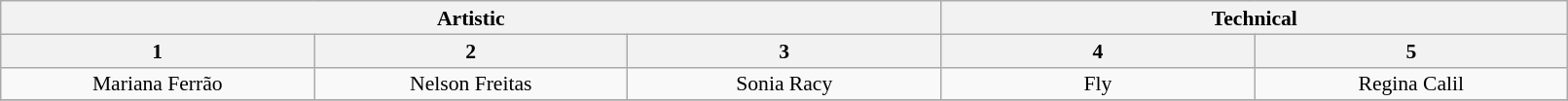<table class="wikitable" style="font-size:90%; line-height:16px; text-align:center" width="85%">
<tr>
<th colspan=3>Artistic</th>
<th colspan=2>Technical</th>
</tr>
<tr>
<th>1</th>
<th>2</th>
<th>3</th>
<th>4</th>
<th>5</th>
</tr>
<tr>
<td width=150>Mariana Ferrão</td>
<td width=150>Nelson Freitas</td>
<td width=150>Sonia Racy</td>
<td width=150>Fly</td>
<td width=150>Regina Calil</td>
</tr>
<tr>
</tr>
</table>
